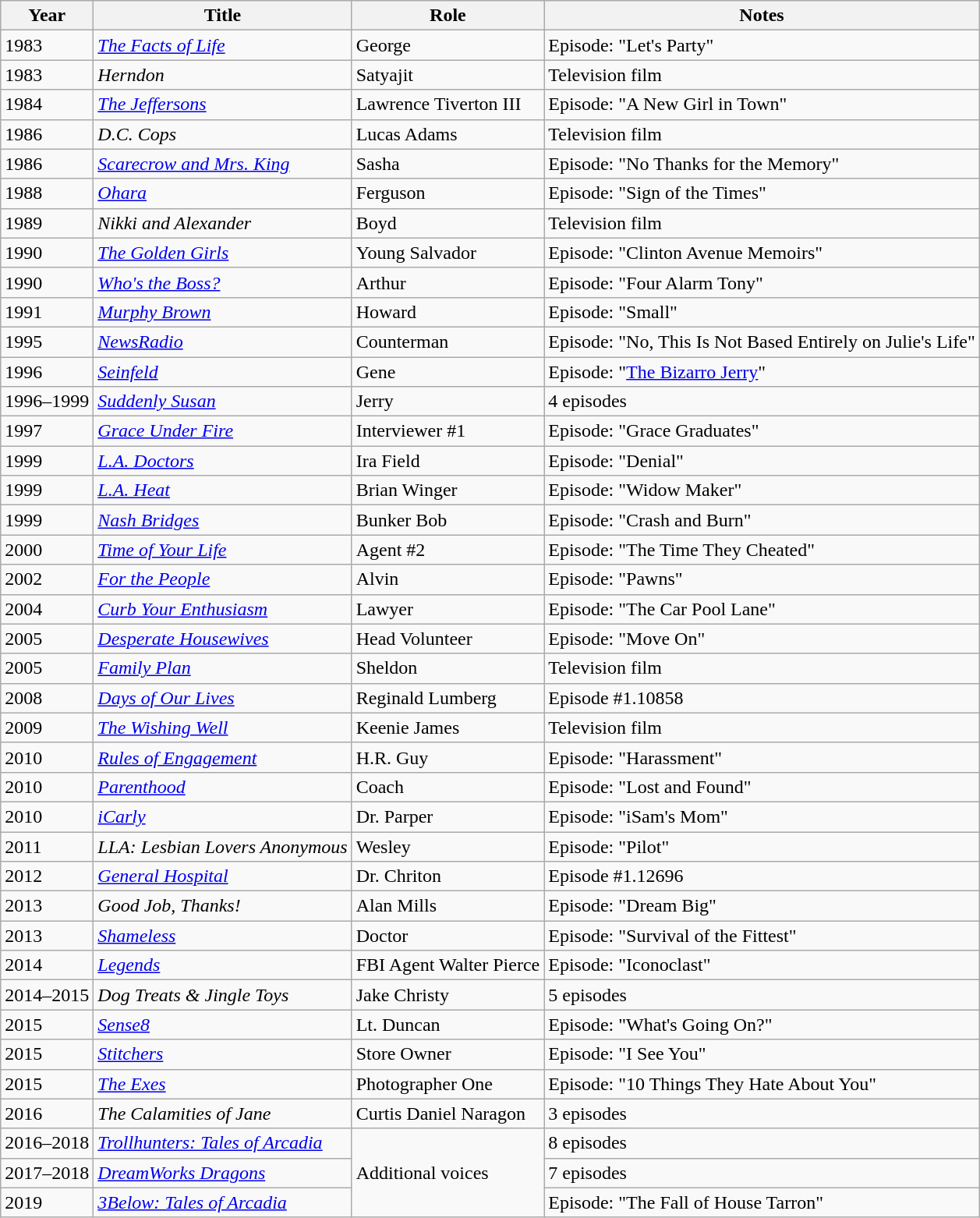<table class="wikitable sortable">
<tr>
<th>Year</th>
<th>Title</th>
<th>Role</th>
<th>Notes</th>
</tr>
<tr>
<td>1983</td>
<td><a href='#'><em>The Facts of Life</em></a></td>
<td>George</td>
<td>Episode: "Let's Party"</td>
</tr>
<tr>
<td>1983</td>
<td><em>Herndon</em></td>
<td>Satyajit</td>
<td>Television film</td>
</tr>
<tr>
<td>1984</td>
<td><em><a href='#'>The Jeffersons</a></em></td>
<td>Lawrence Tiverton III</td>
<td>Episode: "A New Girl in Town"</td>
</tr>
<tr>
<td>1986</td>
<td><em>D.C. Cops</em></td>
<td>Lucas Adams</td>
<td>Television film</td>
</tr>
<tr>
<td>1986</td>
<td><em><a href='#'>Scarecrow and Mrs. King</a></em></td>
<td>Sasha</td>
<td>Episode: "No Thanks for the Memory"</td>
</tr>
<tr>
<td>1988</td>
<td><a href='#'><em>Ohara</em></a></td>
<td>Ferguson</td>
<td>Episode: "Sign of the Times"</td>
</tr>
<tr>
<td>1989</td>
<td><em>Nikki and Alexander</em></td>
<td>Boyd</td>
<td>Television film</td>
</tr>
<tr>
<td>1990</td>
<td><em><a href='#'>The Golden Girls</a></em></td>
<td>Young Salvador</td>
<td>Episode: "Clinton Avenue Memoirs"</td>
</tr>
<tr>
<td>1990</td>
<td><em><a href='#'>Who's the Boss?</a></em></td>
<td>Arthur</td>
<td>Episode: "Four Alarm Tony"</td>
</tr>
<tr>
<td>1991</td>
<td><em><a href='#'>Murphy Brown</a></em></td>
<td>Howard</td>
<td>Episode: "Small"</td>
</tr>
<tr>
<td>1995</td>
<td><em><a href='#'>NewsRadio</a></em></td>
<td>Counterman</td>
<td>Episode: "No, This Is Not Based Entirely on Julie's Life"</td>
</tr>
<tr>
<td>1996</td>
<td><em><a href='#'>Seinfeld</a></em></td>
<td>Gene</td>
<td>Episode: "<a href='#'>The Bizarro Jerry</a>"</td>
</tr>
<tr>
<td>1996–1999</td>
<td><em><a href='#'>Suddenly Susan</a></em></td>
<td>Jerry</td>
<td>4 episodes</td>
</tr>
<tr>
<td>1997</td>
<td><em><a href='#'>Grace Under Fire</a></em></td>
<td>Interviewer #1</td>
<td>Episode: "Grace Graduates"</td>
</tr>
<tr>
<td>1999</td>
<td><em><a href='#'>L.A. Doctors</a></em></td>
<td>Ira Field</td>
<td>Episode: "Denial"</td>
</tr>
<tr>
<td>1999</td>
<td><a href='#'><em>L.A. Heat</em></a></td>
<td>Brian Winger</td>
<td>Episode: "Widow Maker"</td>
</tr>
<tr>
<td>1999</td>
<td><em><a href='#'>Nash Bridges</a></em></td>
<td>Bunker Bob</td>
<td>Episode: "Crash and Burn"</td>
</tr>
<tr>
<td>2000</td>
<td><a href='#'><em>Time of Your Life</em></a></td>
<td>Agent #2</td>
<td>Episode: "The Time They Cheated"</td>
</tr>
<tr>
<td>2002</td>
<td><a href='#'><em>For the People</em></a></td>
<td>Alvin</td>
<td>Episode: "Pawns"</td>
</tr>
<tr>
<td>2004</td>
<td><em><a href='#'>Curb Your Enthusiasm</a></em></td>
<td>Lawyer</td>
<td>Episode: "The Car Pool Lane"</td>
</tr>
<tr>
<td>2005</td>
<td><em><a href='#'>Desperate Housewives</a></em></td>
<td>Head Volunteer</td>
<td>Episode: "Move On"</td>
</tr>
<tr>
<td>2005</td>
<td><a href='#'><em>Family Plan</em></a></td>
<td>Sheldon</td>
<td>Television film</td>
</tr>
<tr>
<td>2008</td>
<td><em><a href='#'>Days of Our Lives</a></em></td>
<td>Reginald Lumberg</td>
<td>Episode #1.10858</td>
</tr>
<tr>
<td>2009</td>
<td><a href='#'><em>The Wishing Well</em></a></td>
<td>Keenie James</td>
<td>Television film</td>
</tr>
<tr>
<td>2010</td>
<td><a href='#'><em>Rules of Engagement</em></a></td>
<td>H.R. Guy</td>
<td>Episode: "Harassment"</td>
</tr>
<tr>
<td>2010</td>
<td><a href='#'><em>Parenthood</em></a></td>
<td>Coach</td>
<td>Episode: "Lost and Found"</td>
</tr>
<tr>
<td>2010</td>
<td><em><a href='#'>iCarly</a></em></td>
<td>Dr. Parper</td>
<td>Episode: "iSam's Mom"</td>
</tr>
<tr>
<td>2011</td>
<td><em>LLA: Lesbian Lovers Anonymous</em></td>
<td>Wesley</td>
<td>Episode: "Pilot"</td>
</tr>
<tr>
<td>2012</td>
<td><em><a href='#'>General Hospital</a></em></td>
<td>Dr. Chriton</td>
<td>Episode #1.12696</td>
</tr>
<tr>
<td>2013</td>
<td><em>Good Job, Thanks!</em></td>
<td>Alan Mills</td>
<td>Episode: "Dream Big"</td>
</tr>
<tr>
<td>2013</td>
<td><a href='#'><em>Shameless</em></a></td>
<td>Doctor</td>
<td>Episode: "Survival of the Fittest"</td>
</tr>
<tr>
<td>2014</td>
<td><a href='#'><em>Legends</em></a></td>
<td>FBI Agent Walter Pierce</td>
<td>Episode: "Iconoclast"</td>
</tr>
<tr>
<td>2014–2015</td>
<td><em>Dog Treats & Jingle Toys</em></td>
<td>Jake Christy</td>
<td>5 episodes</td>
</tr>
<tr>
<td>2015</td>
<td><em><a href='#'>Sense8</a></em></td>
<td>Lt. Duncan</td>
<td>Episode: "What's Going On?"</td>
</tr>
<tr>
<td>2015</td>
<td><em><a href='#'>Stitchers</a></em></td>
<td>Store Owner</td>
<td>Episode: "I See You"</td>
</tr>
<tr>
<td>2015</td>
<td><em><a href='#'>The Exes</a></em></td>
<td>Photographer One</td>
<td>Episode: "10 Things They Hate About You"</td>
</tr>
<tr>
<td>2016</td>
<td><em>The Calamities of Jane</em></td>
<td>Curtis Daniel Naragon</td>
<td>3 episodes</td>
</tr>
<tr>
<td>2016–2018</td>
<td><em><a href='#'>Trollhunters: Tales of Arcadia</a></em></td>
<td rowspan="3">Additional voices</td>
<td>8 episodes</td>
</tr>
<tr>
<td>2017–2018</td>
<td><em><a href='#'>DreamWorks Dragons</a></em></td>
<td>7 episodes</td>
</tr>
<tr>
<td>2019</td>
<td><em><a href='#'>3Below: Tales of Arcadia</a></em></td>
<td>Episode: "The Fall of House Tarron"</td>
</tr>
</table>
